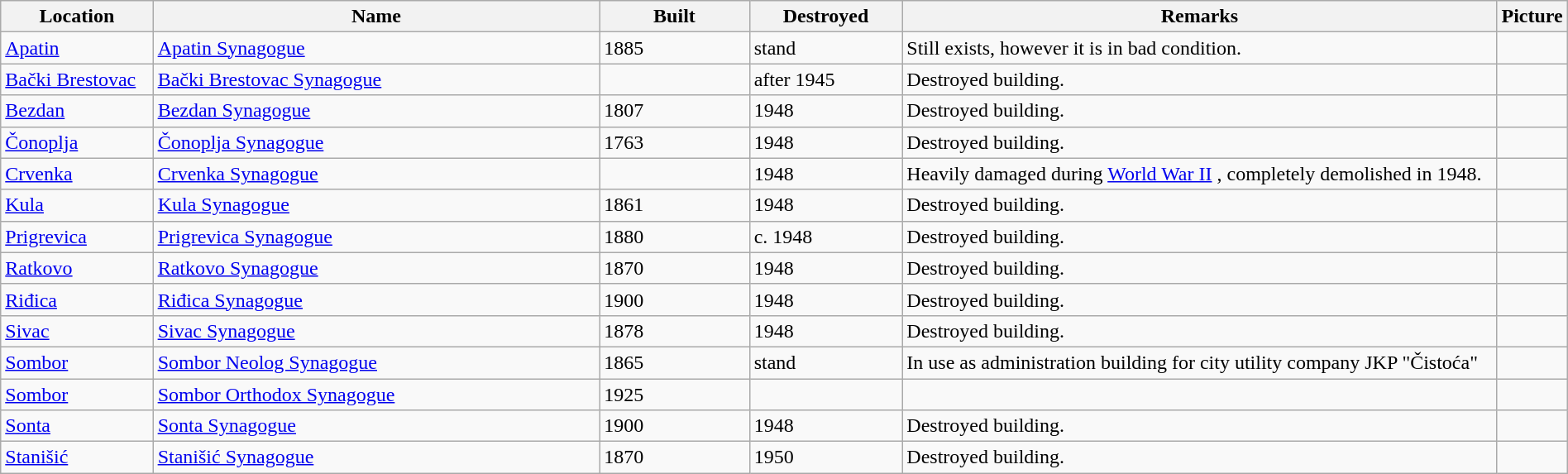<table class="wikitable sortable" width="100%">
<tr>
<th width="10%">Location</th>
<th width="30%">Name</th>
<th width="10%">Built</th>
<th width="10%">Destroyed</th>
<th width="40%" class="unsortable">Remarks</th>
<th width="10%" class="unsortable">Picture</th>
</tr>
<tr>
<td><a href='#'>Apatin</a></td>
<td><a href='#'>Apatin Synagogue</a></td>
<td>1885</td>
<td>stand</td>
<td>Still exists, however it is in bad condition.  </td>
<td></td>
</tr>
<tr>
<td><a href='#'>Bački Brestovac</a></td>
<td><a href='#'>Bački Brestovac Synagogue</a></td>
<td></td>
<td>after 1945</td>
<td>Destroyed building.</td>
<td></td>
</tr>
<tr>
<td><a href='#'>Bezdan</a></td>
<td><a href='#'>Bezdan Synagogue</a></td>
<td>1807</td>
<td>1948</td>
<td>Destroyed building.</td>
<td></td>
</tr>
<tr>
<td><a href='#'>Čonoplja</a></td>
<td><a href='#'>Čonoplja Synagogue</a></td>
<td>1763</td>
<td>1948</td>
<td>Destroyed building.</td>
<td></td>
</tr>
<tr>
<td><a href='#'>Crvenka</a></td>
<td><a href='#'>Crvenka Synagogue</a></td>
<td></td>
<td>1948</td>
<td>Heavily damaged during <a href='#'>World War II</a> , completely demolished in 1948.<br></td>
<td></td>
</tr>
<tr>
<td><a href='#'>Kula</a></td>
<td><a href='#'>Kula Synagogue</a></td>
<td>1861</td>
<td>1948</td>
<td>Destroyed building.</td>
<td></td>
</tr>
<tr>
<td><a href='#'>Prigrevica</a></td>
<td><a href='#'>Prigrevica Synagogue</a></td>
<td>1880</td>
<td>c. 1948</td>
<td>Destroyed building.</td>
<td></td>
</tr>
<tr>
<td><a href='#'>Ratkovo</a></td>
<td><a href='#'>Ratkovo Synagogue</a></td>
<td>1870</td>
<td>1948</td>
<td>Destroyed building.</td>
<td></td>
</tr>
<tr>
<td><a href='#'>Riđica</a></td>
<td><a href='#'>Riđica Synagogue</a></td>
<td>1900</td>
<td>1948</td>
<td>Destroyed building.</td>
<td></td>
</tr>
<tr>
<td><a href='#'>Sivac</a></td>
<td><a href='#'>Sivac Synagogue</a></td>
<td>1878</td>
<td>1948</td>
<td>Destroyed building.</td>
<td></td>
</tr>
<tr>
<td><a href='#'>Sombor</a></td>
<td><a href='#'>Sombor Neolog Synagogue</a></td>
<td>1865</td>
<td>stand</td>
<td>In use as administration building for city utility company JKP "Čistoća"  </td>
<td></td>
</tr>
<tr>
<td><a href='#'>Sombor</a></td>
<td><a href='#'>Sombor Orthodox Synagogue</a></td>
<td>1925</td>
<td></td>
<td></td>
<td></td>
</tr>
<tr>
<td><a href='#'>Sonta</a></td>
<td><a href='#'>Sonta Synagogue</a></td>
<td>1900</td>
<td>1948</td>
<td>Destroyed building.</td>
<td></td>
</tr>
<tr>
<td><a href='#'>Stanišić</a></td>
<td><a href='#'>Stanišić Synagogue</a></td>
<td>1870</td>
<td>1950</td>
<td>Destroyed building.</td>
<td></td>
</tr>
</table>
